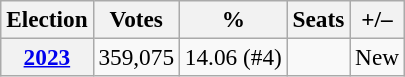<table class="wikitable" style="font-size:97%; text-align:right;">
<tr>
<th>Election</th>
<th>Votes</th>
<th>%</th>
<th>Seats</th>
<th>+/–</th>
</tr>
<tr>
<th><a href='#'>2023</a></th>
<td>359,075</td>
<td>14.06 (#4)</td>
<td></td>
<td>New</td>
</tr>
</table>
